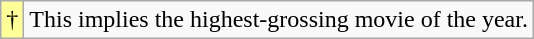<table class="wikitable">
<tr>
<td style="background-color:#FFFF99">†</td>
<td>This implies the highest-grossing movie of the year.</td>
</tr>
</table>
